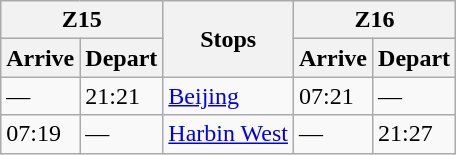<table class="wikitable">
<tr>
<th colspan="2">Z15</th>
<th rowspan="2">Stops</th>
<th colspan="2">Z16</th>
</tr>
<tr>
<th>Arrive</th>
<th>Depart</th>
<th>Arrive</th>
<th>Depart</th>
</tr>
<tr>
<td>—</td>
<td>21:21</td>
<td><a href='#'>Beijing</a></td>
<td>07:21</td>
<td>—</td>
</tr>
<tr>
<td>07:19</td>
<td>—</td>
<td><a href='#'>Harbin West</a></td>
<td>—</td>
<td>21:27</td>
</tr>
</table>
